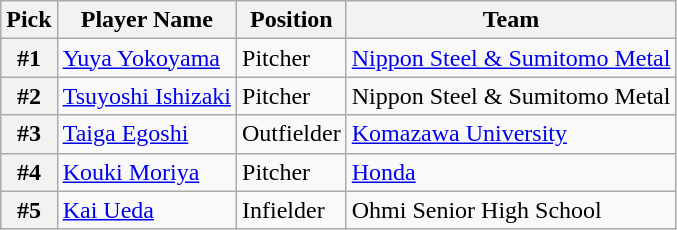<table class="wikitable">
<tr>
<th>Pick</th>
<th>Player Name</th>
<th>Position</th>
<th>Team</th>
</tr>
<tr>
<th>#1</th>
<td><a href='#'>Yuya Yokoyama</a></td>
<td>Pitcher</td>
<td><a href='#'>Nippon Steel & Sumitomo Metal</a></td>
</tr>
<tr>
<th>#2</th>
<td><a href='#'>Tsuyoshi Ishizaki</a></td>
<td>Pitcher</td>
<td>Nippon Steel & Sumitomo Metal</td>
</tr>
<tr>
<th>#3</th>
<td><a href='#'>Taiga Egoshi</a></td>
<td>Outfielder</td>
<td><a href='#'>Komazawa University</a></td>
</tr>
<tr>
<th>#4</th>
<td><a href='#'>Kouki Moriya</a></td>
<td>Pitcher</td>
<td><a href='#'>Honda</a></td>
</tr>
<tr>
<th>#5</th>
<td><a href='#'>Kai Ueda</a></td>
<td>Infielder</td>
<td>Ohmi Senior High School</td>
</tr>
</table>
